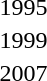<table>
<tr>
<td>1995</td>
<td></td>
<td></td>
<td></td>
</tr>
<tr>
<td>1999</td>
<td></td>
<td></td>
<td><br></td>
</tr>
<tr>
<td>2007</td>
<td></td>
<td></td>
<td><br></td>
</tr>
</table>
